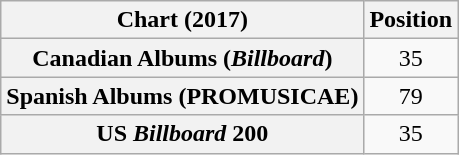<table class="wikitable sortable plainrowheaders" style="text-align:center">
<tr>
<th scope="col">Chart (2017)</th>
<th scope="col">Position</th>
</tr>
<tr>
<th scope="row">Canadian Albums (<em>Billboard</em>)</th>
<td>35</td>
</tr>
<tr>
<th scope="row">Spanish Albums (PROMUSICAE)</th>
<td>79</td>
</tr>
<tr>
<th scope="row">US <em>Billboard</em> 200</th>
<td>35</td>
</tr>
</table>
